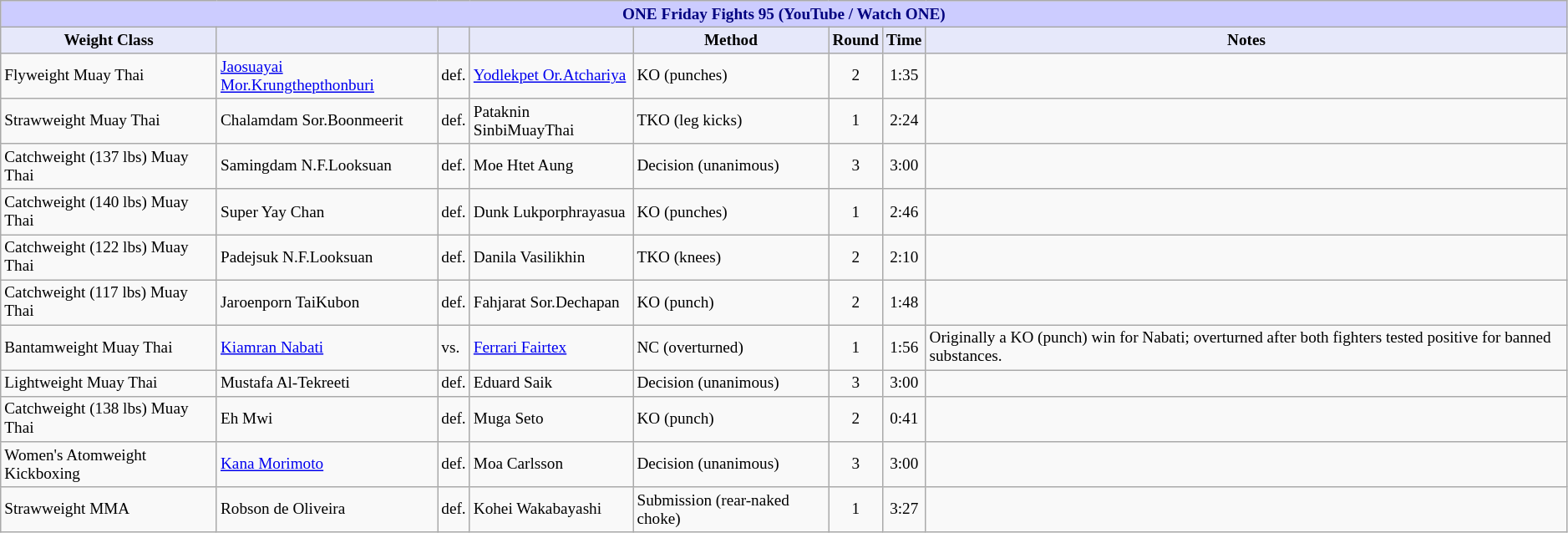<table class="wikitable" style="font-size: 80%;">
<tr>
<th colspan="8" style="background-color: #ccf; color: #000080; text-align: center;"><strong>ONE Friday Fights 95 (YouTube / Watch ONE)</strong></th>
</tr>
<tr>
<th colspan="1" style="background-color: #E6E8FA; color: #000000; text-align: center;">Weight Class</th>
<th colspan="1" style="background-color: #E6E8FA; color: #000000; text-align: center;"></th>
<th colspan="1" style="background-color: #E6E8FA; color: #000000; text-align: center;"></th>
<th colspan="1" style="background-color: #E6E8FA; color: #000000; text-align: center;"></th>
<th colspan="1" style="background-color: #E6E8FA; color: #000000; text-align: center;">Method</th>
<th colspan="1" style="background-color: #E6E8FA; color: #000000; text-align: center;">Round</th>
<th colspan="1" style="background-color: #E6E8FA; color: #000000; text-align: center;">Time</th>
<th colspan="1" style="background-color: #E6E8FA; color: #000000; text-align: center;">Notes</th>
</tr>
<tr>
<td>Flyweight Muay Thai</td>
<td> <a href='#'>Jaosuayai Mor.Krungthepthonburi</a></td>
<td>def.</td>
<td> <a href='#'>Yodlekpet Or.Atchariya</a></td>
<td>KO (punches)</td>
<td align=center>2</td>
<td align=center>1:35</td>
<td></td>
</tr>
<tr>
<td>Strawweight Muay Thai</td>
<td> Chalamdam Sor.Boonmeerit</td>
<td>def.</td>
<td> Pataknin SinbiMuayThai</td>
<td>TKO (leg kicks)</td>
<td align=center>1</td>
<td align=center>2:24</td>
<td></td>
</tr>
<tr>
<td>Catchweight (137 lbs) Muay Thai</td>
<td> Samingdam N.F.Looksuan</td>
<td>def.</td>
<td> Moe Htet Aung</td>
<td>Decision (unanimous)</td>
<td align=center>3</td>
<td align=center>3:00</td>
<td></td>
</tr>
<tr>
<td>Catchweight (140 lbs) Muay Thai</td>
<td> Super Yay Chan</td>
<td>def.</td>
<td> Dunk Lukporphrayasua</td>
<td>KO (punches)</td>
<td align=center>1</td>
<td align=center>2:46</td>
<td></td>
</tr>
<tr>
<td>Catchweight (122 lbs) Muay Thai</td>
<td> Padejsuk N.F.Looksuan</td>
<td>def.</td>
<td> Danila Vasilikhin</td>
<td>TKO (knees)</td>
<td align=center>2</td>
<td align=center>2:10</td>
<td></td>
</tr>
<tr>
<td>Catchweight (117 lbs) Muay Thai</td>
<td> Jaroenporn TaiKubon</td>
<td>def.</td>
<td> Fahjarat Sor.Dechapan</td>
<td>KO (punch)</td>
<td align=center>2</td>
<td align=center>1:48</td>
<td></td>
</tr>
<tr>
<td>Bantamweight Muay Thai</td>
<td> <a href='#'>Kiamran Nabati</a></td>
<td>vs.</td>
<td> <a href='#'>Ferrari Fairtex</a></td>
<td>NC (overturned)</td>
<td align=center>1</td>
<td align=center>1:56</td>
<td>Originally a KO (punch) win for Nabati; overturned after both fighters tested positive for banned substances.</td>
</tr>
<tr>
<td>Lightweight Muay Thai</td>
<td> Mustafa Al-Tekreeti</td>
<td>def.</td>
<td> Eduard Saik</td>
<td>Decision (unanimous)</td>
<td align=center>3</td>
<td align=center>3:00</td>
<td></td>
</tr>
<tr>
<td>Catchweight (138 lbs) Muay Thai</td>
<td> Eh Mwi</td>
<td>def.</td>
<td> Muga Seto</td>
<td>KO (punch)</td>
<td align=center>2</td>
<td align=center>0:41</td>
<td></td>
</tr>
<tr>
<td>Women's Atomweight Kickboxing</td>
<td> <a href='#'>Kana Morimoto</a></td>
<td>def.</td>
<td> Moa Carlsson</td>
<td>Decision (unanimous)</td>
<td align=center>3</td>
<td align=center>3:00</td>
<td></td>
</tr>
<tr>
<td>Strawweight MMA</td>
<td> Robson de Oliveira</td>
<td>def.</td>
<td> Kohei Wakabayashi</td>
<td>Submission (rear-naked choke)</td>
<td align=center>1</td>
<td align=center>3:27</td>
<td></td>
</tr>
</table>
